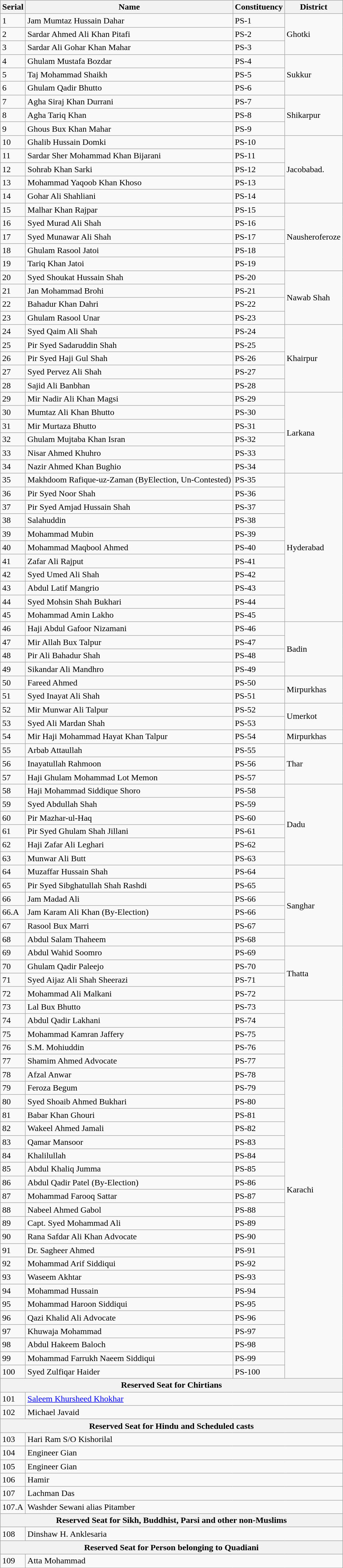<table class="wikitable">
<tr>
<th>Serial</th>
<th>Name</th>
<th>Constituency</th>
<th>District</th>
</tr>
<tr>
<td>1</td>
<td>Jam Mumtaz Hussain Dahar</td>
<td>PS-1</td>
<td rowspan="3">Ghotki</td>
</tr>
<tr>
<td>2</td>
<td>Sardar Ahmed Ali Khan Pitafi</td>
<td>PS-2</td>
</tr>
<tr>
<td>3</td>
<td>Sardar Ali Gohar Khan Mahar</td>
<td>PS-3</td>
</tr>
<tr>
<td>4</td>
<td>Ghulam Mustafa Bozdar</td>
<td>PS-4</td>
<td rowspan="3">Sukkur</td>
</tr>
<tr>
<td>5</td>
<td>Taj Mohammad Shaikh</td>
<td>PS-5</td>
</tr>
<tr>
<td>6</td>
<td>Ghulam Qadir Bhutto</td>
<td>PS-6</td>
</tr>
<tr>
<td>7</td>
<td>Agha Siraj Khan Durrani</td>
<td>PS-7</td>
<td rowspan="3">Shikarpur</td>
</tr>
<tr>
<td>8</td>
<td>Agha Tariq Khan</td>
<td>PS-8</td>
</tr>
<tr>
<td>9</td>
<td>Ghous Bux Khan Mahar</td>
<td>PS-9</td>
</tr>
<tr>
<td>10</td>
<td>Ghalib Hussain Domki</td>
<td>PS-10</td>
<td rowspan="5">Jacobabad.</td>
</tr>
<tr>
<td>11</td>
<td>Sardar Sher Mohammad Khan Bijarani</td>
<td>PS-11</td>
</tr>
<tr>
<td>12</td>
<td>Sohrab Khan Sarki</td>
<td>PS-12</td>
</tr>
<tr>
<td>13</td>
<td>Mohammad Yaqoob Khan Khoso</td>
<td>PS-13</td>
</tr>
<tr>
<td>14</td>
<td>Gohar Ali Shahliani</td>
<td>PS-14</td>
</tr>
<tr>
<td>15</td>
<td>Malhar Khan Rajpar</td>
<td>PS-15</td>
<td rowspan="5">Nausheroferoze</td>
</tr>
<tr>
<td>16</td>
<td>Syed Murad Ali Shah</td>
<td>PS-16</td>
</tr>
<tr>
<td>17</td>
<td>Syed Munawar Ali Shah</td>
<td>PS-17</td>
</tr>
<tr>
<td>18</td>
<td>Ghulam Rasool Jatoi</td>
<td>PS-18</td>
</tr>
<tr>
<td>19</td>
<td>Tariq Khan Jatoi</td>
<td>PS-19</td>
</tr>
<tr>
<td>20</td>
<td>Syed Shoukat Hussain Shah</td>
<td>PS-20</td>
<td rowspan="4">Nawab Shah</td>
</tr>
<tr>
<td>21</td>
<td>Jan Mohammad Brohi</td>
<td>PS-21</td>
</tr>
<tr>
<td>22</td>
<td>Bahadur Khan Dahri</td>
<td>PS-22</td>
</tr>
<tr>
<td>23</td>
<td>Ghulam Rasool Unar</td>
<td>PS-23</td>
</tr>
<tr>
<td>24</td>
<td>Syed Qaim Ali Shah</td>
<td>PS-24</td>
<td rowspan="5">Khairpur</td>
</tr>
<tr>
<td>25</td>
<td>Pir Syed Sadaruddin Shah</td>
<td>PS-25</td>
</tr>
<tr>
<td>26</td>
<td>Pir Syed Haji Gul Shah</td>
<td>PS-26</td>
</tr>
<tr>
<td>27</td>
<td>Syed Pervez Ali Shah</td>
<td>PS-27</td>
</tr>
<tr>
<td>28</td>
<td>Sajid Ali Banbhan</td>
<td>PS-28</td>
</tr>
<tr>
<td>29</td>
<td>Mir Nadir Ali Khan Magsi</td>
<td>PS-29</td>
<td rowspan="6">Larkana</td>
</tr>
<tr>
<td>30</td>
<td>Mumtaz Ali Khan Bhutto</td>
<td>PS-30</td>
</tr>
<tr>
<td>31</td>
<td>Mir Murtaza Bhutto</td>
<td>PS-31</td>
</tr>
<tr>
<td>32</td>
<td>Ghulam Mujtaba Khan Isran</td>
<td>PS-32</td>
</tr>
<tr>
<td>33</td>
<td>Nisar Ahmed Khuhro</td>
<td>PS-33</td>
</tr>
<tr>
<td>34</td>
<td>Nazir Ahmed Khan Bughio</td>
<td>PS-34</td>
</tr>
<tr>
<td>35</td>
<td>Makhdoom Rafique-uz-Zaman (ByElection, Un-Contested)</td>
<td>PS-35</td>
<td rowspan="11">Hyderabad</td>
</tr>
<tr>
<td>36</td>
<td>Pir Syed Noor Shah</td>
<td>PS-36</td>
</tr>
<tr>
<td>37</td>
<td>Pir Syed Amjad Hussain Shah</td>
<td>PS-37</td>
</tr>
<tr>
<td>38</td>
<td>Salahuddin</td>
<td>PS-38</td>
</tr>
<tr>
<td>39</td>
<td>Mohammad Mubin</td>
<td>PS-39</td>
</tr>
<tr>
<td>40</td>
<td>Mohammad Maqbool Ahmed</td>
<td>PS-40</td>
</tr>
<tr>
<td>41</td>
<td>Zafar Ali Rajput</td>
<td>PS-41</td>
</tr>
<tr>
<td>42</td>
<td>Syed Umed Ali Shah</td>
<td>PS-42</td>
</tr>
<tr>
<td>43</td>
<td>Abdul Latif Mangrio</td>
<td>PS-43</td>
</tr>
<tr>
<td>44</td>
<td>Syed Mohsin Shah Bukhari</td>
<td>PS-44</td>
</tr>
<tr>
<td>45</td>
<td>Mohammad Amin Lakho</td>
<td>PS-45</td>
</tr>
<tr>
<td>46</td>
<td>Haji Abdul Gafoor Nizamani</td>
<td>PS-46</td>
<td rowspan="4">Badin</td>
</tr>
<tr>
<td>47</td>
<td>Mir Allah Bux Talpur</td>
<td>PS-47</td>
</tr>
<tr>
<td>48</td>
<td>Pir Ali Bahadur Shah</td>
<td>PS-48</td>
</tr>
<tr>
<td>49</td>
<td>Sikandar Ali Mandhro</td>
<td>PS-49</td>
</tr>
<tr>
<td>50</td>
<td>Fareed Ahmed</td>
<td>PS-50</td>
<td rowspan="2">Mirpurkhas</td>
</tr>
<tr>
<td>51</td>
<td>Syed Inayat Ali Shah</td>
<td>PS-51</td>
</tr>
<tr>
<td>52</td>
<td>Mir Munwar Ali Talpur</td>
<td>PS-52</td>
<td rowspan="2">Umerkot</td>
</tr>
<tr>
<td>53</td>
<td>Syed Ali Mardan Shah</td>
<td>PS-53</td>
</tr>
<tr>
<td>54</td>
<td>Mir Haji Mohammad Hayat Khan Talpur</td>
<td>PS-54</td>
<td>Mirpurkhas</td>
</tr>
<tr>
<td>55</td>
<td>Arbab Attaullah</td>
<td>PS-55</td>
<td rowspan="3">Thar</td>
</tr>
<tr>
<td>56</td>
<td>Inayatullah Rahmoon</td>
<td>PS-56</td>
</tr>
<tr>
<td>57</td>
<td>Haji Ghulam Mohammad Lot Memon</td>
<td>PS-57</td>
</tr>
<tr>
<td>58</td>
<td>Haji Mohammad Siddique Shoro</td>
<td>PS-58</td>
<td rowspan="6">Dadu</td>
</tr>
<tr>
<td>59</td>
<td>Syed Abdullah Shah</td>
<td>PS-59</td>
</tr>
<tr>
<td>60</td>
<td>Pir Mazhar-ul-Haq</td>
<td>PS-60</td>
</tr>
<tr>
<td>61</td>
<td>Pir Syed Ghulam Shah Jillani</td>
<td>PS-61</td>
</tr>
<tr>
<td>62</td>
<td>Haji Zafar Ali Leghari</td>
<td>PS-62</td>
</tr>
<tr>
<td>63</td>
<td>Munwar Ali Butt</td>
<td>PS-63</td>
</tr>
<tr>
<td>64</td>
<td>Muzaffar Hussain Shah</td>
<td>PS-64</td>
<td rowspan="6">Sanghar</td>
</tr>
<tr>
<td>65</td>
<td>Pir Syed Sibghatullah Shah Rashdi</td>
<td>PS-65</td>
</tr>
<tr>
<td>66</td>
<td>Jam Madad Ali</td>
<td>PS-66</td>
</tr>
<tr>
<td>66.A</td>
<td>Jam Karam Ali Khan (By-Election)</td>
<td>PS-66</td>
</tr>
<tr>
<td>67</td>
<td>Rasool Bux Marri</td>
<td>PS-67</td>
</tr>
<tr>
<td>68</td>
<td>Abdul Salam Thaheem</td>
<td>PS-68</td>
</tr>
<tr>
<td>69</td>
<td>Abdul Wahid Soomro</td>
<td>PS-69</td>
<td rowspan="4">Thatta</td>
</tr>
<tr>
<td>70</td>
<td>Ghulam Qadir Paleejo</td>
<td>PS-70</td>
</tr>
<tr>
<td>71</td>
<td>Syed Aijaz Ali Shah Sheerazi</td>
<td>PS-71</td>
</tr>
<tr>
<td>72</td>
<td>Mohammad Ali Malkani</td>
<td>PS-72</td>
</tr>
<tr>
<td>73</td>
<td>Lal Bux Bhutto</td>
<td>PS-73</td>
<td rowspan="28">Karachi</td>
</tr>
<tr>
<td>74</td>
<td>Abdul Qadir Lakhani</td>
<td>PS-74</td>
</tr>
<tr>
<td>75</td>
<td>Mohammad Kamran Jaffery</td>
<td>PS-75</td>
</tr>
<tr>
<td>76</td>
<td>S.M. Mohiuddin</td>
<td>PS-76</td>
</tr>
<tr>
<td>77</td>
<td>Shamim Ahmed Advocate</td>
<td>PS-77</td>
</tr>
<tr>
<td>78</td>
<td>Afzal Anwar</td>
<td>PS-78</td>
</tr>
<tr>
<td>79</td>
<td>Feroza Begum</td>
<td>PS-79</td>
</tr>
<tr>
<td>80</td>
<td>Syed Shoaib Ahmed Bukhari</td>
<td>PS-80</td>
</tr>
<tr>
<td>81</td>
<td>Babar Khan Ghouri</td>
<td>PS-81</td>
</tr>
<tr>
<td>82</td>
<td>Wakeel Ahmed Jamali</td>
<td>PS-82</td>
</tr>
<tr>
<td>83</td>
<td>Qamar Mansoor</td>
<td>PS-83</td>
</tr>
<tr>
<td>84</td>
<td>Khalilullah</td>
<td>PS-84</td>
</tr>
<tr>
<td>85</td>
<td>Abdul Khaliq Jumma</td>
<td>PS-85</td>
</tr>
<tr>
<td>86</td>
<td>Abdul Qadir Patel (By-Election)</td>
<td>PS-86</td>
</tr>
<tr>
<td>87</td>
<td>Mohammad Farooq Sattar</td>
<td>PS-87</td>
</tr>
<tr>
<td>88</td>
<td>Nabeel Ahmed Gabol</td>
<td>PS-88</td>
</tr>
<tr>
<td>89</td>
<td>Capt. Syed Mohammad Ali</td>
<td>PS-89</td>
</tr>
<tr>
<td>90</td>
<td>Rana Safdar Ali Khan Advocate</td>
<td>PS-90</td>
</tr>
<tr>
<td>91</td>
<td>Dr. Sagheer Ahmed</td>
<td>PS-91</td>
</tr>
<tr>
<td>92</td>
<td>Mohammad Arif Siddiqui</td>
<td>PS-92</td>
</tr>
<tr>
<td>93</td>
<td>Waseem Akhtar</td>
<td>PS-93</td>
</tr>
<tr>
<td>94</td>
<td>Mohammad Hussain</td>
<td>PS-94</td>
</tr>
<tr>
<td>95</td>
<td>Mohammad Haroon Siddiqui</td>
<td>PS-95</td>
</tr>
<tr>
<td>96</td>
<td>Qazi Khalid Ali Advocate</td>
<td>PS-96</td>
</tr>
<tr>
<td>97</td>
<td>Khuwaja Mohammad</td>
<td>PS-97</td>
</tr>
<tr>
<td>98</td>
<td>Abdul Hakeem Baloch</td>
<td>PS-98</td>
</tr>
<tr>
<td>99</td>
<td>Mohammad Farrukh Naeem Siddiqui</td>
<td>PS-99</td>
</tr>
<tr>
<td>100</td>
<td>Syed Zulfiqar Haider</td>
<td>PS-100</td>
</tr>
<tr>
<th colspan="4"><strong>Reserved Seat for Chirtians</strong></th>
</tr>
<tr>
<td>101</td>
<td colspan="3"><a href='#'>Saleem Khursheed Khokhar</a></td>
</tr>
<tr>
<td>102</td>
<td colspan="3">Michael Javaid</td>
</tr>
<tr>
<th colspan="4"><strong>Reserved Seat for Hindu and Scheduled casts</strong></th>
</tr>
<tr>
<td>103</td>
<td colspan="3">Hari Ram S/O Kishorilal</td>
</tr>
<tr>
<td>104</td>
<td colspan="3">Engineer Gian</td>
</tr>
<tr>
<td>105</td>
<td colspan="3">Engineer Gian</td>
</tr>
<tr>
<td>106</td>
<td colspan="3">Hamir</td>
</tr>
<tr>
<td>107</td>
<td colspan="3">Lachman Das</td>
</tr>
<tr>
<td>107.A</td>
<td colspan="3">Washder Sewani alias Pitamber</td>
</tr>
<tr>
<th colspan="4"><strong>Reserved Seat for Sikh, Buddhist, Parsi and other non-Muslims</strong></th>
</tr>
<tr>
<td>108</td>
<td colspan="3">Dinshaw H. Anklesaria</td>
</tr>
<tr>
<th colspan="4"><strong>Reserved Seat for Person belonging to Quadiani</strong></th>
</tr>
<tr>
<td>109</td>
<td colspan="3">Atta Mohammad</td>
</tr>
</table>
